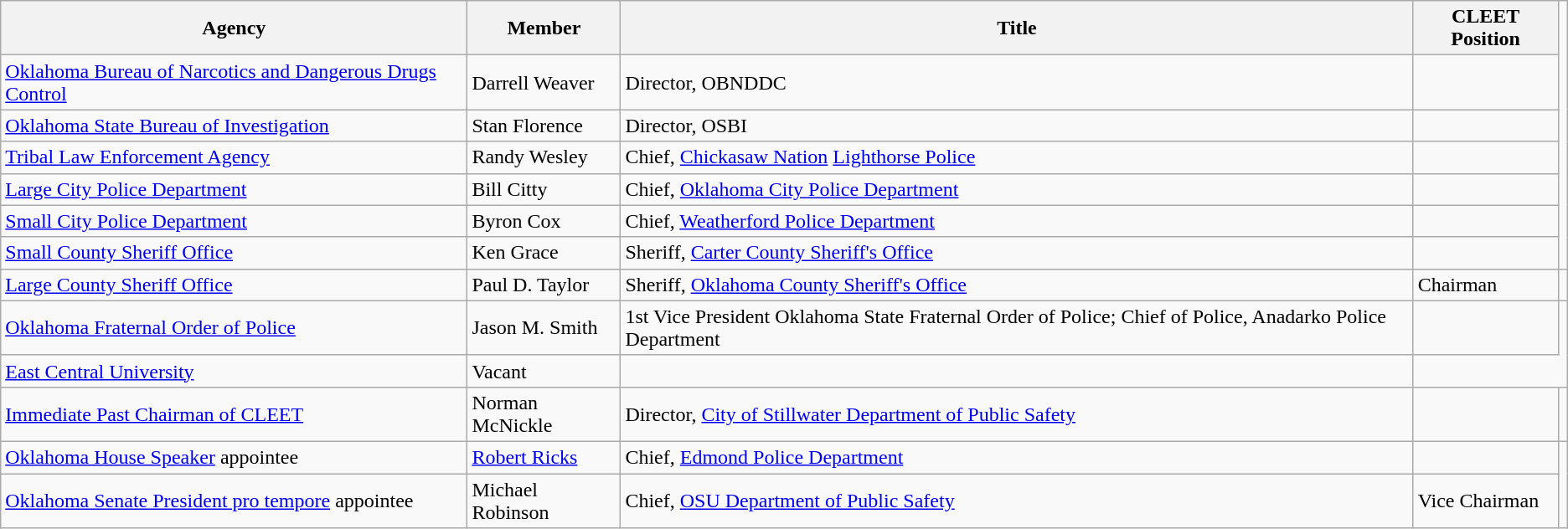<table class=wikitable>
<tr>
<th>Agency</th>
<th>Member</th>
<th>Title</th>
<th>CLEET Position</th>
</tr>
<tr>
<td><a href='#'>Oklahoma Bureau of Narcotics and Dangerous Drugs Control</a></td>
<td>Darrell Weaver</td>
<td>Director, OBNDDC</td>
<td></td>
</tr>
<tr>
<td><a href='#'>Oklahoma State Bureau of Investigation</a></td>
<td>Stan Florence</td>
<td>Director, OSBI</td>
<td></td>
</tr>
<tr>
<td><a href='#'>Tribal Law Enforcement Agency</a></td>
<td>Randy Wesley</td>
<td>Chief, <a href='#'>Chickasaw Nation</a> <a href='#'>Lighthorse Police</a></td>
<td></td>
</tr>
<tr>
<td><a href='#'>Large City Police Department</a></td>
<td>Bill Citty</td>
<td>Chief, <a href='#'>Oklahoma City Police Department</a></td>
<td></td>
</tr>
<tr>
<td><a href='#'>Small City Police Department</a></td>
<td>Byron Cox</td>
<td>Chief, <a href='#'>Weatherford Police Department</a></td>
<td></td>
</tr>
<tr>
<td><a href='#'>Small County Sheriff Office</a></td>
<td>Ken Grace</td>
<td>Sheriff, <a href='#'>Carter County Sheriff's Office</a></td>
<td></td>
</tr>
<tr>
<td><a href='#'>Large County Sheriff Office</a></td>
<td>Paul D. Taylor</td>
<td>Sheriff, <a href='#'>Oklahoma County Sheriff's Office</a></td>
<td>Chairman</td>
<td></td>
</tr>
<tr>
<td><a href='#'>Oklahoma Fraternal Order of Police</a></td>
<td>Jason M. Smith</td>
<td>1st Vice President Oklahoma State Fraternal Order of Police; Chief of Police, Anadarko Police Department</td>
<td></td>
</tr>
<tr>
<td><a href='#'>East Central University</a></td>
<td>Vacant</td>
<td></td>
</tr>
<tr>
<td><a href='#'>Immediate Past Chairman of CLEET</a></td>
<td>Norman McNickle</td>
<td>Director, <a href='#'>City of Stillwater Department of Public Safety</a></td>
<td></td>
<td></td>
</tr>
<tr>
<td><a href='#'>Oklahoma House Speaker</a> appointee</td>
<td><a href='#'>Robert Ricks</a></td>
<td>Chief, <a href='#'>Edmond Police Department</a></td>
<td></td>
</tr>
<tr>
<td><a href='#'>Oklahoma Senate President pro tempore</a> appointee</td>
<td>Michael Robinson</td>
<td>Chief, <a href='#'>OSU Department of Public Safety</a></td>
<td>Vice Chairman</td>
</tr>
</table>
